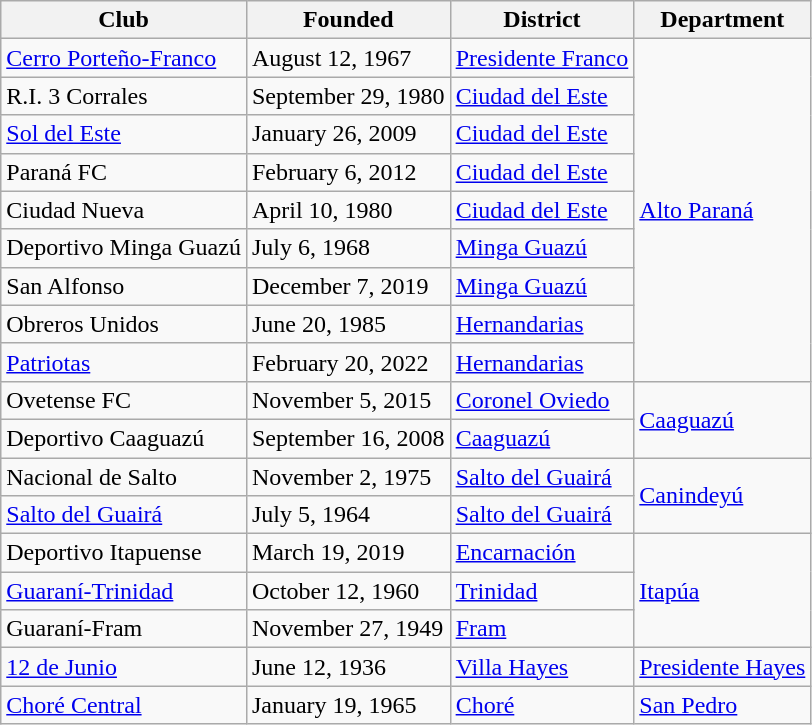<table class="wikitable" align="center">
<tr>
<th>Club</th>
<th>Founded</th>
<th>District</th>
<th>Department</th>
</tr>
<tr>
<td><a href='#'>Cerro Porteño-Franco</a></td>
<td>August 12, 1967</td>
<td><a href='#'>Presidente Franco</a></td>
<td rowspan="9"><a href='#'>Alto Paraná</a></td>
</tr>
<tr>
<td>R.I. 3 Corrales</td>
<td>September 29, 1980</td>
<td><a href='#'>Ciudad del Este</a></td>
</tr>
<tr>
<td><a href='#'>Sol del Este</a></td>
<td>January 26, 2009</td>
<td><a href='#'>Ciudad del Este</a></td>
</tr>
<tr>
<td>Paraná FC</td>
<td>February 6, 2012</td>
<td><a href='#'>Ciudad del Este</a></td>
</tr>
<tr>
<td>Ciudad Nueva</td>
<td>April 10, 1980</td>
<td><a href='#'>Ciudad del Este</a></td>
</tr>
<tr>
<td>Deportivo Minga Guazú</td>
<td>July 6, 1968</td>
<td><a href='#'>Minga Guazú</a></td>
</tr>
<tr>
<td>San Alfonso</td>
<td>December 7, 2019</td>
<td><a href='#'>Minga Guazú</a></td>
</tr>
<tr>
<td>Obreros Unidos</td>
<td>June 20, 1985</td>
<td><a href='#'>Hernandarias</a></td>
</tr>
<tr>
<td><a href='#'>Patriotas</a></td>
<td>February 20, 2022</td>
<td><a href='#'>Hernandarias</a></td>
</tr>
<tr>
<td>Ovetense FC</td>
<td>November 5, 2015</td>
<td><a href='#'>Coronel Oviedo</a></td>
<td rowspan="2"><a href='#'>Caaguazú</a></td>
</tr>
<tr>
<td>Deportivo Caaguazú</td>
<td>September 16, 2008</td>
<td><a href='#'>Caaguazú</a></td>
</tr>
<tr>
<td>Nacional de Salto</td>
<td>November 2, 1975</td>
<td><a href='#'>Salto del Guairá</a></td>
<td rowspan="2"><a href='#'>Canindeyú</a></td>
</tr>
<tr>
<td><a href='#'>Salto del Guairá</a></td>
<td>July 5, 1964</td>
<td><a href='#'>Salto del Guairá</a></td>
</tr>
<tr>
<td>Deportivo Itapuense</td>
<td>March 19, 2019</td>
<td><a href='#'>Encarnación</a></td>
<td rowspan="3"><a href='#'>Itapúa</a></td>
</tr>
<tr>
<td><a href='#'>Guaraní-Trinidad</a></td>
<td>October 12, 1960</td>
<td><a href='#'>Trinidad</a></td>
</tr>
<tr>
<td>Guaraní-Fram</td>
<td>November 27, 1949</td>
<td><a href='#'>Fram</a></td>
</tr>
<tr>
<td><a href='#'>12 de Junio</a></td>
<td>June 12, 1936</td>
<td><a href='#'>Villa Hayes</a></td>
<td rowspan="1"><a href='#'>Presidente Hayes</a></td>
</tr>
<tr>
<td><a href='#'>Choré Central</a></td>
<td>January 19, 1965</td>
<td><a href='#'>Choré</a></td>
<td rowspan="1"><a href='#'>San Pedro</a></td>
</tr>
</table>
